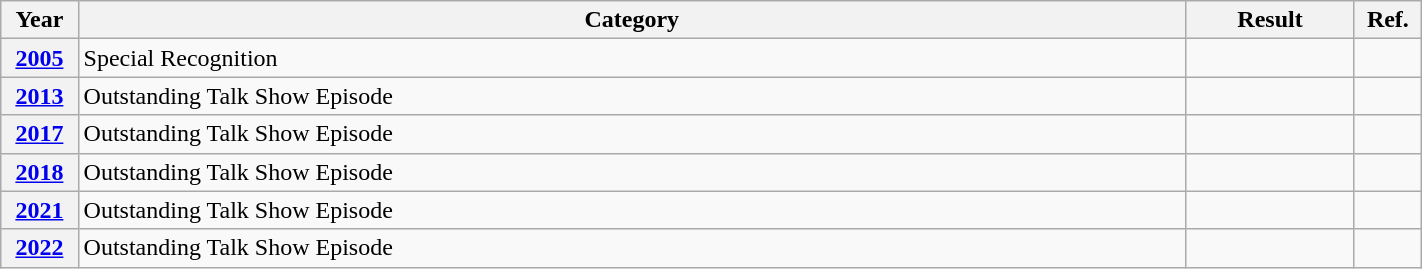<table class="wikitable plainrowheaders" width=75%>
<tr>
<th scope="col" width="4%">Year</th>
<th scope="col" width="59%">Category</th>
<th scope="col" width="9%">Result</th>
<th scope="col" width="3%">Ref.</th>
</tr>
<tr>
<th scope="row"><a href='#'>2005</a></th>
<td>Special Recognition</td>
<td></td>
<td></td>
</tr>
<tr>
<th scope="row"><a href='#'>2013</a></th>
<td>Outstanding Talk Show Episode</td>
<td></td>
<td></td>
</tr>
<tr>
<th scope="row"><a href='#'>2017</a></th>
<td>Outstanding Talk Show Episode</td>
<td></td>
<td></td>
</tr>
<tr>
<th scope="row"><a href='#'>2018</a></th>
<td>Outstanding Talk Show Episode</td>
<td></td>
<td></td>
</tr>
<tr>
<th scope="row"><a href='#'>2021</a></th>
<td>Outstanding Talk Show Episode</td>
<td></td>
<td></td>
</tr>
<tr>
<th scope="row"><a href='#'>2022</a></th>
<td>Outstanding Talk Show Episode</td>
<td></td>
<td></td>
</tr>
</table>
